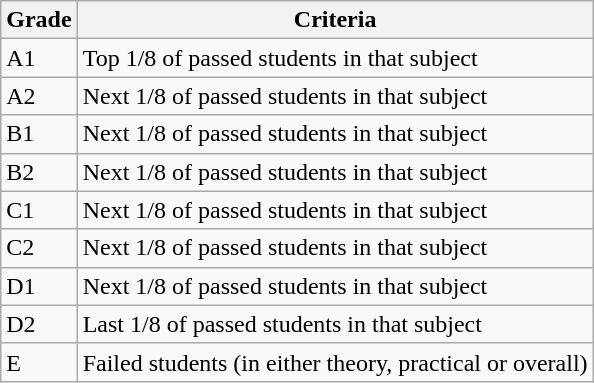<table class="wikitable">
<tr>
<th>Grade</th>
<th>Criteria</th>
</tr>
<tr>
<td>A1</td>
<td>Top 1/8 of passed students in that subject</td>
</tr>
<tr>
<td>A2</td>
<td>Next 1/8 of passed students in that subject</td>
</tr>
<tr>
<td>B1</td>
<td>Next 1/8 of passed students in that subject</td>
</tr>
<tr>
<td>B2</td>
<td>Next 1/8 of passed students in that subject</td>
</tr>
<tr>
<td>C1</td>
<td>Next 1/8 of passed students in that subject</td>
</tr>
<tr>
<td>C2</td>
<td>Next 1/8 of passed students in that subject</td>
</tr>
<tr>
<td>D1</td>
<td>Next 1/8 of passed students in that subject</td>
</tr>
<tr>
<td>D2</td>
<td>Last 1/8 of passed students in that subject</td>
</tr>
<tr>
<td>E</td>
<td>Failed students (in either theory, practical or overall)</td>
</tr>
</table>
